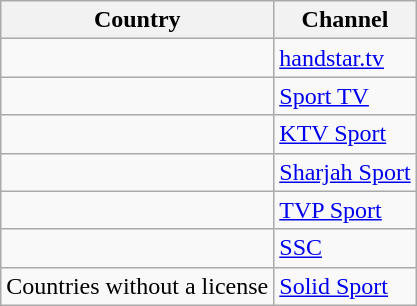<table class="wikitable sortable">
<tr>
<th>Country</th>
<th>Channel</th>
</tr>
<tr>
<td></td>
<td><a href='#'>handstar.tv</a></td>
</tr>
<tr>
<td></td>
<td><a href='#'>Sport TV</a></td>
</tr>
<tr>
<td></td>
<td><a href='#'>KTV Sport</a></td>
</tr>
<tr>
<td></td>
<td><a href='#'>Sharjah Sport</a></td>
</tr>
<tr>
<td></td>
<td><a href='#'>TVP Sport</a></td>
</tr>
<tr>
<td></td>
<td><a href='#'>SSC</a></td>
</tr>
<tr>
<td>Countries without a license</td>
<td><a href='#'>Solid Sport</a></td>
</tr>
</table>
